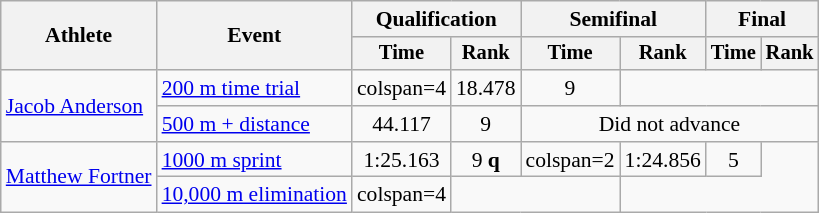<table class=wikitable style=font-size:90%;text-align:center>
<tr>
<th rowspan=2>Athlete</th>
<th rowspan=2>Event</th>
<th colspan=2>Qualification</th>
<th colspan=2>Semifinal</th>
<th colspan=2>Final</th>
</tr>
<tr style=font-size:95%>
<th>Time</th>
<th>Rank</th>
<th>Time</th>
<th>Rank</th>
<th>Time</th>
<th>Rank</th>
</tr>
<tr>
<td rowspan=2 align=left><a href='#'>Jacob Anderson</a></td>
<td align=left><a href='#'>200 m time trial</a></td>
<td>colspan=4 </td>
<td>18.478</td>
<td>9</td>
</tr>
<tr>
<td align=left><a href='#'>500 m + distance</a></td>
<td>44.117</td>
<td>9</td>
<td colspan=4>Did not advance</td>
</tr>
<tr>
<td rowspan=2 align=left><a href='#'>Matthew Fortner</a></td>
<td align=left><a href='#'>1000 m sprint</a></td>
<td>1:25.163</td>
<td>9 <strong>q</strong></td>
<td>colspan=2 </td>
<td>1:24.856</td>
<td>5</td>
</tr>
<tr>
<td align=left><a href='#'>10,000 m elimination</a></td>
<td>colspan=4 </td>
<td colspan=2></td>
</tr>
</table>
